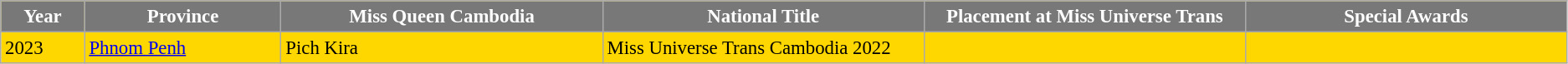<table class="wikitable " style="font-size: 95%;">
<tr style="background-color:gold; ">
<th width="60" style="background-color:#787878;color:#FFFFFF;">Year</th>
<th width="150" style="background-color:#787878;color:#FFFFFF;">Province</th>
<th width="250" style="background-color:#787878;color:#FFFFFF;">Miss Queen Cambodia</th>
<th width="250" style="background-color:#787878;color:#FFFFFF;">National Title</th>
<th width="250" style="background-color:#787878;color:#FFFFFF;">Placement at Miss Universe Trans</th>
<th width="250" style="background-color:#787878;color:#FFFFFF;">Special Awards</th>
</tr>
<tr style="background-color:gold; ">
<td>2023</td>
<td><a href='#'>Phnom Penh</a></td>
<td>Pich Kira</td>
<td>Miss Universe Trans Cambodia 2022</td>
<td style="background:;"></td>
<td></td>
</tr>
</table>
